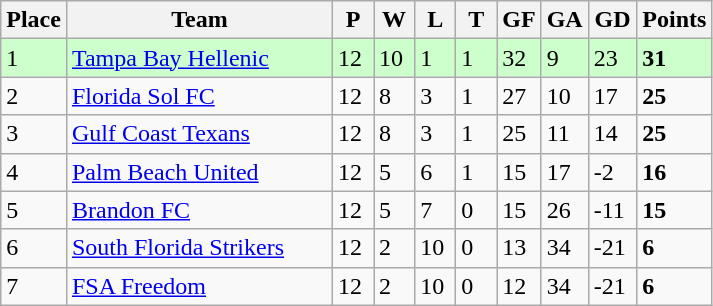<table class="wikitable">
<tr>
<th>Place</th>
<th width="170">Team</th>
<th width="20">P</th>
<th width="20">W</th>
<th width="20">L</th>
<th width="20">T</th>
<th width="20">GF</th>
<th width="20">GA</th>
<th width="25">GD</th>
<th>Points</th>
</tr>
<tr bgcolor=#ccffcc>
<td>1</td>
<td><a href='#'>Tampa Bay Hellenic</a></td>
<td>12</td>
<td>10</td>
<td>1</td>
<td>1</td>
<td>32</td>
<td>9</td>
<td>23</td>
<td><strong>31</strong></td>
</tr>
<tr>
<td>2</td>
<td><a href='#'>Florida Sol FC</a></td>
<td>12</td>
<td>8</td>
<td>3</td>
<td>1</td>
<td>27</td>
<td>10</td>
<td>17</td>
<td><strong>25</strong></td>
</tr>
<tr>
<td>3</td>
<td><a href='#'>Gulf Coast Texans</a></td>
<td>12</td>
<td>8</td>
<td>3</td>
<td>1</td>
<td>25</td>
<td>11</td>
<td>14</td>
<td><strong>25</strong></td>
</tr>
<tr>
<td>4</td>
<td><a href='#'>Palm Beach United</a></td>
<td>12</td>
<td>5</td>
<td>6</td>
<td>1</td>
<td>15</td>
<td>17</td>
<td>-2</td>
<td><strong>16</strong></td>
</tr>
<tr>
<td>5</td>
<td><a href='#'>Brandon FC</a></td>
<td>12</td>
<td>5</td>
<td>7</td>
<td>0</td>
<td>15</td>
<td>26</td>
<td>-11</td>
<td><strong>15</strong></td>
</tr>
<tr>
<td>6</td>
<td><a href='#'>South Florida Strikers</a></td>
<td>12</td>
<td>2</td>
<td>10</td>
<td>0</td>
<td>13</td>
<td>34</td>
<td>-21</td>
<td><strong>6</strong></td>
</tr>
<tr>
<td>7</td>
<td><a href='#'>FSA Freedom</a></td>
<td>12</td>
<td>2</td>
<td>10</td>
<td>0</td>
<td>12</td>
<td>34</td>
<td>-21</td>
<td><strong>6</strong></td>
</tr>
</table>
